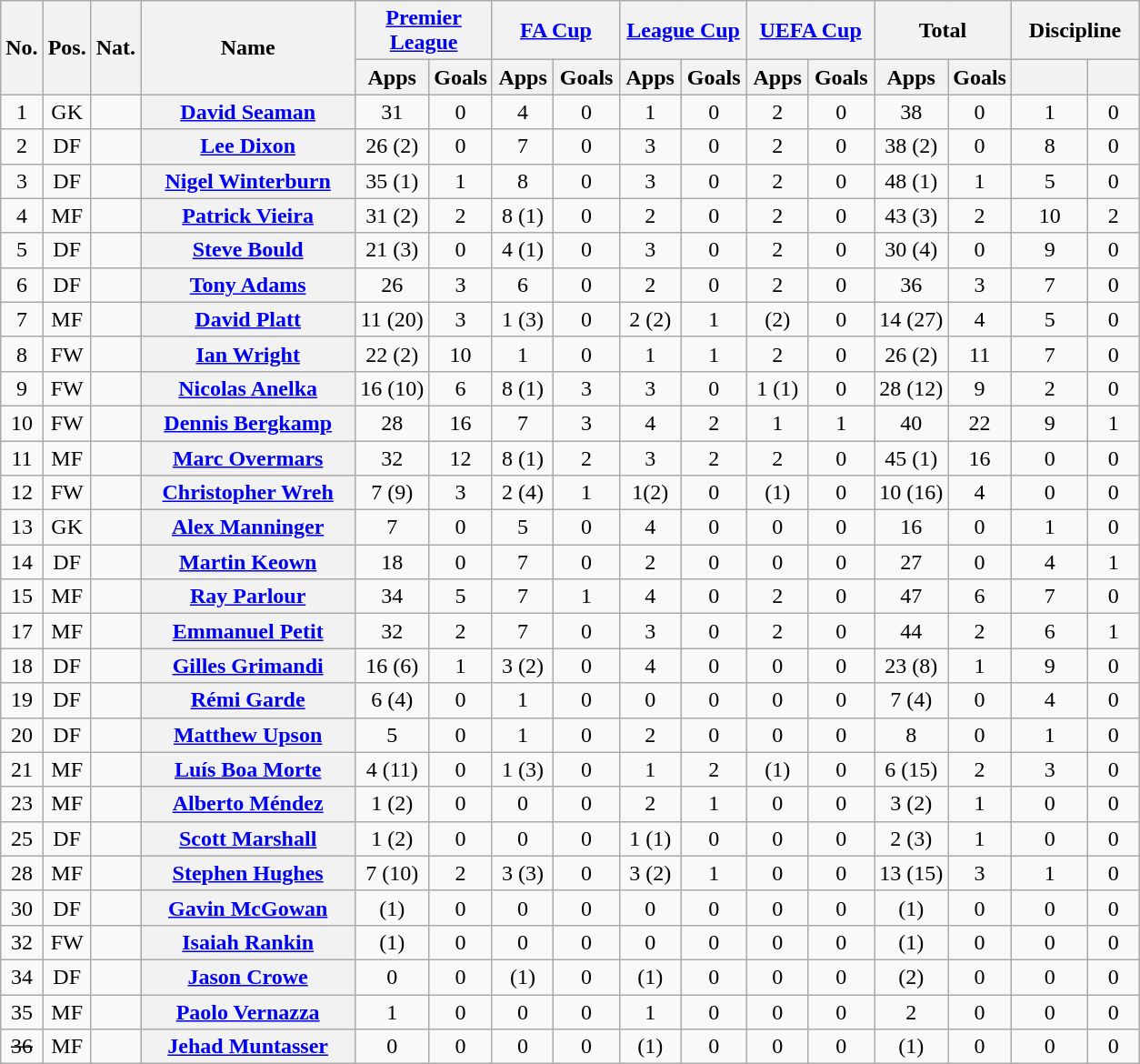<table class="wikitable sortable plainrowheaders" style="text-align:center">
<tr>
<th rowspan="2">No.</th>
<th rowspan="2">Pos.</th>
<th rowspan="2">Nat.</th>
<th rowspan="2" width="150">Name</th>
<th colspan="2" width="86"><a href='#'>Premier League</a></th>
<th colspan="2" width="86"><a href='#'>FA Cup</a></th>
<th colspan="2" width="86"><a href='#'>League Cup</a></th>
<th colspan="2" width="86"><a href='#'>UEFA Cup</a></th>
<th colspan="2" width="86">Total</th>
<th colspan="2" width="86">Discipline</th>
</tr>
<tr>
<th>Apps</th>
<th>Goals</th>
<th>Apps</th>
<th>Goals</th>
<th>Apps</th>
<th>Goals</th>
<th>Apps</th>
<th>Goals</th>
<th>Apps</th>
<th>Goals</th>
<th></th>
<th></th>
</tr>
<tr>
<td>1</td>
<td>GK</td>
<td></td>
<th scope="row"><a href='#'>David Seaman</a></th>
<td>31</td>
<td>0</td>
<td>4</td>
<td>0</td>
<td>1</td>
<td>0</td>
<td>2</td>
<td>0</td>
<td>38</td>
<td>0</td>
<td>1</td>
<td>0</td>
</tr>
<tr>
<td>2</td>
<td>DF</td>
<td></td>
<th scope="row"><a href='#'>Lee Dixon</a></th>
<td>26 (2)</td>
<td>0</td>
<td>7</td>
<td>0</td>
<td>3</td>
<td>0</td>
<td>2</td>
<td>0</td>
<td>38 (2)</td>
<td>0</td>
<td>8</td>
<td>0</td>
</tr>
<tr>
<td>3</td>
<td>DF</td>
<td></td>
<th scope="row"><a href='#'>Nigel Winterburn</a></th>
<td>35 (1)</td>
<td>1</td>
<td>8</td>
<td>0</td>
<td>3</td>
<td>0</td>
<td>2</td>
<td>0</td>
<td>48 (1)</td>
<td>1</td>
<td>5</td>
<td>0</td>
</tr>
<tr>
<td>4</td>
<td>MF</td>
<td></td>
<th scope="row"><a href='#'>Patrick Vieira</a></th>
<td>31 (2)</td>
<td>2</td>
<td>8 (1)</td>
<td>0</td>
<td>2</td>
<td>0</td>
<td>2</td>
<td>0</td>
<td>43 (3)</td>
<td>2</td>
<td>10</td>
<td>2</td>
</tr>
<tr>
<td>5</td>
<td>DF</td>
<td></td>
<th scope="row"><a href='#'>Steve Bould</a></th>
<td>21 (3)</td>
<td>0</td>
<td>4 (1)</td>
<td>0</td>
<td>3</td>
<td>0</td>
<td>2</td>
<td>0</td>
<td>30 (4)</td>
<td>0</td>
<td>9</td>
<td>0</td>
</tr>
<tr>
<td>6</td>
<td>DF</td>
<td></td>
<th scope="row"><a href='#'>Tony Adams</a></th>
<td>26</td>
<td>3</td>
<td>6</td>
<td>0</td>
<td>2</td>
<td>0</td>
<td>2</td>
<td>0</td>
<td>36</td>
<td>3</td>
<td>7</td>
<td>0</td>
</tr>
<tr>
<td>7</td>
<td>MF</td>
<td></td>
<th scope="row"><a href='#'>David Platt</a></th>
<td>11 (20)</td>
<td>3</td>
<td>1 (3)</td>
<td>0</td>
<td>2 (2)</td>
<td>1</td>
<td>(2)</td>
<td>0</td>
<td>14 (27)</td>
<td>4</td>
<td>5</td>
<td>0</td>
</tr>
<tr>
<td>8</td>
<td>FW</td>
<td></td>
<th scope="row"><a href='#'>Ian Wright</a></th>
<td>22 (2)</td>
<td>10</td>
<td>1</td>
<td>0</td>
<td>1</td>
<td>1</td>
<td>2</td>
<td>0</td>
<td>26 (2)</td>
<td>11</td>
<td>7</td>
<td>0</td>
</tr>
<tr>
<td>9</td>
<td>FW</td>
<td></td>
<th scope="row"><a href='#'>Nicolas Anelka</a></th>
<td>16 (10)</td>
<td>6</td>
<td>8 (1)</td>
<td>3</td>
<td>3</td>
<td>0</td>
<td>1 (1)</td>
<td>0</td>
<td>28 (12)</td>
<td>9</td>
<td>2</td>
<td>0</td>
</tr>
<tr>
<td>10</td>
<td>FW</td>
<td></td>
<th scope="row"><a href='#'>Dennis Bergkamp</a></th>
<td>28</td>
<td>16</td>
<td>7</td>
<td>3</td>
<td>4</td>
<td>2</td>
<td>1</td>
<td>1</td>
<td>40</td>
<td>22</td>
<td>9</td>
<td>1</td>
</tr>
<tr>
<td>11</td>
<td>MF</td>
<td></td>
<th scope="row"><a href='#'>Marc Overmars</a></th>
<td>32</td>
<td>12</td>
<td>8 (1)</td>
<td>2</td>
<td>3</td>
<td>2</td>
<td>2</td>
<td>0</td>
<td>45 (1)</td>
<td>16</td>
<td>0</td>
<td>0</td>
</tr>
<tr>
<td>12</td>
<td>FW</td>
<td></td>
<th scope="row"><a href='#'>Christopher Wreh</a></th>
<td>7 (9)</td>
<td>3</td>
<td>2 (4)</td>
<td>1</td>
<td>1(2)</td>
<td>0</td>
<td>(1)</td>
<td>0</td>
<td>10 (16)</td>
<td>4</td>
<td>0</td>
<td>0</td>
</tr>
<tr>
<td>13</td>
<td>GK</td>
<td></td>
<th scope="row"><a href='#'>Alex Manninger</a></th>
<td>7</td>
<td>0</td>
<td>5</td>
<td>0</td>
<td>4</td>
<td>0</td>
<td>0</td>
<td>0</td>
<td>16</td>
<td>0</td>
<td>1</td>
<td>0</td>
</tr>
<tr>
<td>14</td>
<td>DF</td>
<td></td>
<th scope="row"><a href='#'>Martin Keown</a></th>
<td>18</td>
<td>0</td>
<td>7</td>
<td>0</td>
<td>2</td>
<td>0</td>
<td>0</td>
<td>0</td>
<td>27</td>
<td>0</td>
<td>4</td>
<td>1</td>
</tr>
<tr>
<td>15</td>
<td>MF</td>
<td></td>
<th scope="row"><a href='#'>Ray Parlour</a></th>
<td>34</td>
<td>5</td>
<td>7</td>
<td>1</td>
<td>4</td>
<td>0</td>
<td>2</td>
<td>0</td>
<td>47</td>
<td>6</td>
<td>7</td>
<td>0</td>
</tr>
<tr>
<td>17</td>
<td>MF</td>
<td></td>
<th scope="row"><a href='#'>Emmanuel Petit</a></th>
<td>32</td>
<td>2</td>
<td>7</td>
<td>0</td>
<td>3</td>
<td>0</td>
<td>2</td>
<td>0</td>
<td>44</td>
<td>2</td>
<td>6</td>
<td>1</td>
</tr>
<tr>
<td>18</td>
<td>DF</td>
<td></td>
<th scope="row"><a href='#'>Gilles Grimandi</a></th>
<td>16 (6)</td>
<td>1</td>
<td>3 (2)</td>
<td>0</td>
<td>4</td>
<td>0</td>
<td>0</td>
<td>0</td>
<td>23 (8)</td>
<td>1</td>
<td>9</td>
<td>0</td>
</tr>
<tr>
<td>19</td>
<td>DF</td>
<td></td>
<th scope="row"><a href='#'>Rémi Garde</a></th>
<td>6 (4)</td>
<td>0</td>
<td>1</td>
<td>0</td>
<td>0</td>
<td>0</td>
<td>0</td>
<td>0</td>
<td>7 (4)</td>
<td>0</td>
<td>4</td>
<td>0</td>
</tr>
<tr>
<td>20</td>
<td>DF</td>
<td></td>
<th scope="row"><a href='#'>Matthew Upson</a></th>
<td>5</td>
<td>0</td>
<td>1</td>
<td>0</td>
<td>2</td>
<td>0</td>
<td>0</td>
<td>0</td>
<td>8</td>
<td>0</td>
<td>1</td>
<td>0</td>
</tr>
<tr>
<td>21</td>
<td>MF</td>
<td></td>
<th scope="row"><a href='#'>Luís Boa Morte</a></th>
<td>4 (11)</td>
<td>0</td>
<td>1 (3)</td>
<td>0</td>
<td>1</td>
<td>2</td>
<td>(1)</td>
<td>0</td>
<td>6 (15)</td>
<td>2</td>
<td>3</td>
<td>0</td>
</tr>
<tr>
<td>23</td>
<td>MF</td>
<td></td>
<th scope="row"><a href='#'>Alberto Méndez</a></th>
<td>1 (2)</td>
<td>0</td>
<td>0</td>
<td>0</td>
<td>2</td>
<td>1</td>
<td>0</td>
<td>0</td>
<td>3 (2)</td>
<td>1</td>
<td>0</td>
<td>0</td>
</tr>
<tr>
<td>25</td>
<td>DF</td>
<td></td>
<th scope="row"><a href='#'>Scott Marshall</a></th>
<td>1 (2)</td>
<td>0</td>
<td>0</td>
<td>0</td>
<td>1 (1)</td>
<td>0</td>
<td>0</td>
<td>0</td>
<td>2 (3)</td>
<td>1</td>
<td>0</td>
<td>0</td>
</tr>
<tr>
<td>28</td>
<td>MF</td>
<td></td>
<th scope="row"><a href='#'>Stephen Hughes</a></th>
<td>7 (10)</td>
<td>2</td>
<td>3 (3)</td>
<td>0</td>
<td>3 (2)</td>
<td>1</td>
<td>0</td>
<td>0</td>
<td>13 (15)</td>
<td>3</td>
<td>1</td>
<td>0</td>
</tr>
<tr>
<td>30</td>
<td>DF</td>
<td></td>
<th scope="row"><a href='#'>Gavin McGowan</a></th>
<td>(1)</td>
<td>0</td>
<td>0</td>
<td>0</td>
<td>0</td>
<td>0</td>
<td>0</td>
<td>0</td>
<td>(1)</td>
<td>0</td>
<td>0</td>
<td>0</td>
</tr>
<tr>
<td>32</td>
<td>FW</td>
<td></td>
<th scope="row"><a href='#'>Isaiah Rankin</a></th>
<td>(1)</td>
<td>0</td>
<td>0</td>
<td>0</td>
<td>0</td>
<td>0</td>
<td>0</td>
<td>0</td>
<td>(1)</td>
<td>0</td>
<td>0</td>
<td>0</td>
</tr>
<tr>
<td>34</td>
<td>DF</td>
<td></td>
<th scope="row"><a href='#'>Jason Crowe</a></th>
<td>0</td>
<td>0</td>
<td>(1)</td>
<td>0</td>
<td>(1)</td>
<td>0</td>
<td>0</td>
<td>0</td>
<td>(2)</td>
<td>0</td>
<td>0</td>
<td>0</td>
</tr>
<tr>
<td>35</td>
<td>MF</td>
<td></td>
<th scope="row"><a href='#'>Paolo Vernazza</a></th>
<td>1</td>
<td>0</td>
<td>0</td>
<td>0</td>
<td>1</td>
<td>0</td>
<td>0</td>
<td>0</td>
<td>2</td>
<td>0</td>
<td>0</td>
<td>0</td>
</tr>
<tr>
<td><s>36</s></td>
<td>MF</td>
<td></td>
<th scope="row"><a href='#'>Jehad Muntasser</a> </th>
<td>0</td>
<td>0</td>
<td>0</td>
<td>0</td>
<td>(1)</td>
<td>0</td>
<td>0</td>
<td>0</td>
<td>(1)</td>
<td>0</td>
<td>0</td>
<td>0</td>
</tr>
</table>
